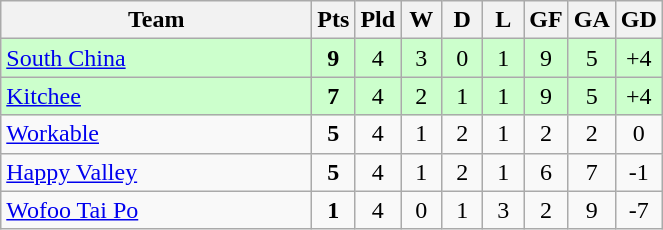<table class="wikitable" style="text-align: center;">
<tr>
<th width="200">Team</th>
<th width="20" abbr="Points">Pts</th>
<th width="20" abbr="Played">Pld</th>
<th width="20" abbr="Won">W</th>
<th width="20" abbr="Drawn">D</th>
<th width="20" abbr="Lost">L</th>
<th width="20" abbr="Goals for">GF</th>
<th width="20" abbr="Goals against">GA</th>
<th width="20" abbr="Goal difference">GD</th>
</tr>
<tr style="background: #ccffcc;">
<td style="text-align:left;"><a href='#'>South China</a></td>
<td><strong>9</strong></td>
<td>4</td>
<td>3</td>
<td>0</td>
<td>1</td>
<td>9</td>
<td>5</td>
<td>+4</td>
</tr>
<tr style="background: #ccffcc;">
<td style="text-align:left;"><a href='#'>Kitchee</a></td>
<td><strong>7</strong></td>
<td>4</td>
<td>2</td>
<td>1</td>
<td>1</td>
<td>9</td>
<td>5</td>
<td>+4</td>
</tr>
<tr>
<td style="text-align:left;"><a href='#'>Workable</a></td>
<td><strong>5</strong></td>
<td>4</td>
<td>1</td>
<td>2</td>
<td>1</td>
<td>2</td>
<td>2</td>
<td>0</td>
</tr>
<tr>
<td style="text-align:left;"><a href='#'>Happy Valley</a></td>
<td><strong>5</strong></td>
<td>4</td>
<td>1</td>
<td>2</td>
<td>1</td>
<td>6</td>
<td>7</td>
<td>-1</td>
</tr>
<tr>
<td style="text-align:left;"><a href='#'>Wofoo Tai Po</a></td>
<td><strong>1</strong></td>
<td>4</td>
<td>0</td>
<td>1</td>
<td>3</td>
<td>2</td>
<td>9</td>
<td>-7</td>
</tr>
</table>
